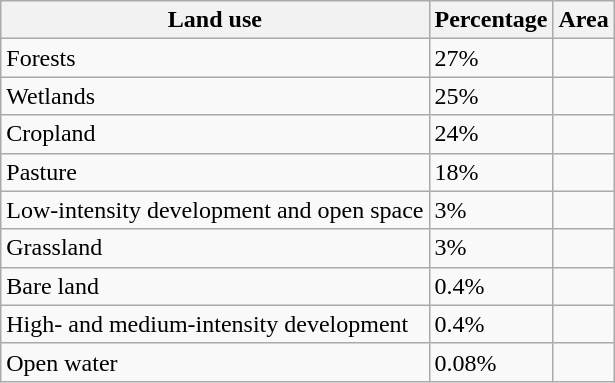<table class="wikitable" border="1">
<tr>
<th>Land use</th>
<th>Percentage</th>
<th>Area</th>
</tr>
<tr>
<td>Forests</td>
<td>27%</td>
<td></td>
</tr>
<tr>
<td>Wetlands</td>
<td>25%</td>
<td></td>
</tr>
<tr>
<td>Cropland</td>
<td>24%</td>
<td></td>
</tr>
<tr>
<td>Pasture</td>
<td>18%</td>
<td></td>
</tr>
<tr>
<td>Low-intensity development and open space</td>
<td>3%</td>
<td></td>
</tr>
<tr>
<td>Grassland</td>
<td>3%</td>
<td></td>
</tr>
<tr>
<td>Bare land</td>
<td>0.4%</td>
<td></td>
</tr>
<tr>
<td>High- and medium-intensity development</td>
<td>0.4%</td>
<td></td>
</tr>
<tr>
<td>Open water</td>
<td>0.08%</td>
<td></td>
</tr>
</table>
